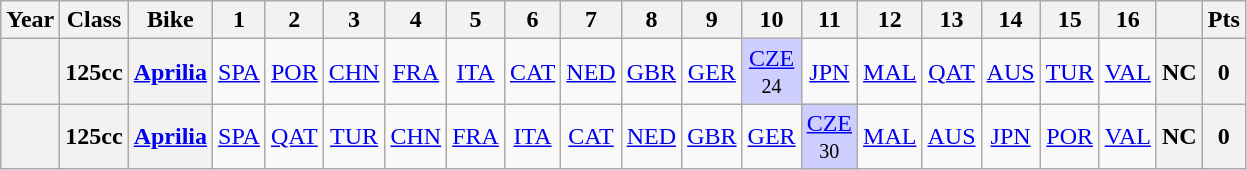<table class="wikitable" style="text-align:center">
<tr>
<th>Year</th>
<th>Class</th>
<th>Bike</th>
<th>1</th>
<th>2</th>
<th>3</th>
<th>4</th>
<th>5</th>
<th>6</th>
<th>7</th>
<th>8</th>
<th>9</th>
<th>10</th>
<th>11</th>
<th>12</th>
<th>13</th>
<th>14</th>
<th>15</th>
<th>16</th>
<th></th>
<th>Pts</th>
</tr>
<tr>
<th align="left"></th>
<th align="left">125cc</th>
<th align="left"><a href='#'>Aprilia</a></th>
<td><a href='#'>SPA</a></td>
<td><a href='#'>POR</a></td>
<td><a href='#'>CHN</a></td>
<td><a href='#'>FRA</a></td>
<td><a href='#'>ITA</a></td>
<td><a href='#'>CAT</a></td>
<td><a href='#'>NED</a></td>
<td><a href='#'>GBR</a></td>
<td><a href='#'>GER</a></td>
<td style="background:#cfcfff;"><a href='#'>CZE</a><br><small>24</small></td>
<td><a href='#'>JPN</a></td>
<td><a href='#'>MAL</a></td>
<td><a href='#'>QAT</a></td>
<td><a href='#'>AUS</a></td>
<td><a href='#'>TUR</a></td>
<td><a href='#'>VAL</a></td>
<th>NC</th>
<th>0</th>
</tr>
<tr>
<th align="left"></th>
<th align="left">125cc</th>
<th align="left"><a href='#'>Aprilia</a></th>
<td><a href='#'>SPA</a></td>
<td><a href='#'>QAT</a></td>
<td><a href='#'>TUR</a></td>
<td><a href='#'>CHN</a></td>
<td><a href='#'>FRA</a></td>
<td><a href='#'>ITA</a></td>
<td><a href='#'>CAT</a></td>
<td><a href='#'>NED</a></td>
<td><a href='#'>GBR</a></td>
<td><a href='#'>GER</a></td>
<td style="background:#cfcfff;"><a href='#'>CZE</a><br><small>30</small></td>
<td><a href='#'>MAL</a></td>
<td><a href='#'>AUS</a></td>
<td><a href='#'>JPN</a></td>
<td><a href='#'>POR</a></td>
<td><a href='#'>VAL</a></td>
<th>NC</th>
<th>0</th>
</tr>
</table>
